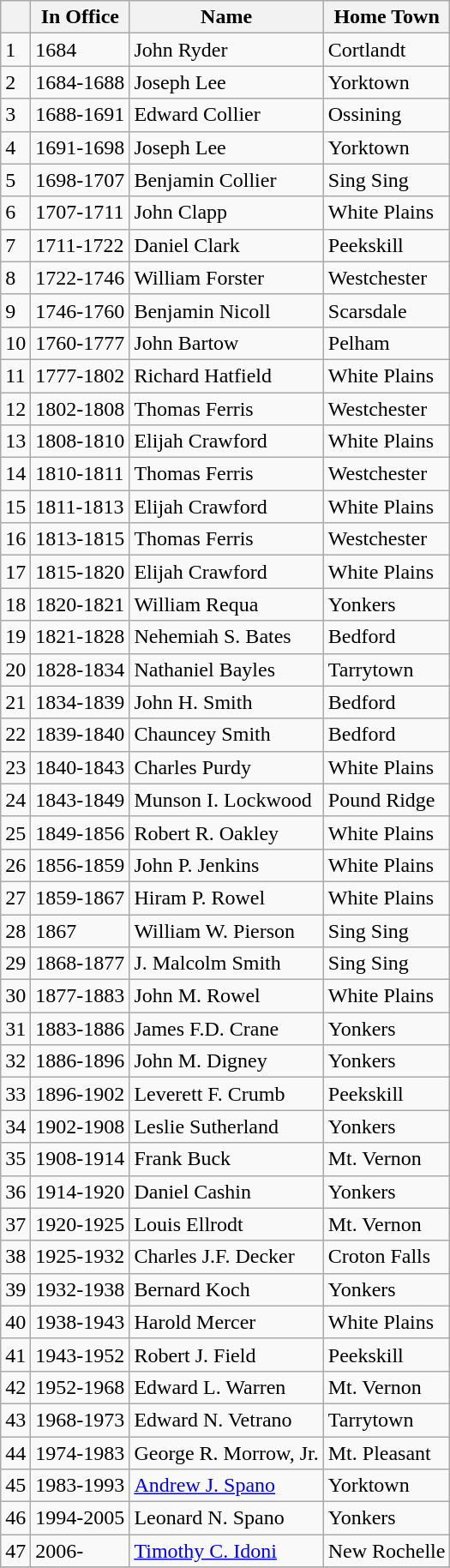<table class="wikitable">
<tr>
<th></th>
<th>In Office</th>
<th>Name</th>
<th>Home Town</th>
</tr>
<tr>
<td>1</td>
<td>1684</td>
<td>John Ryder</td>
<td>Cortlandt</td>
</tr>
<tr>
<td>2</td>
<td>1684-1688</td>
<td>Joseph Lee</td>
<td>Yorktown</td>
</tr>
<tr>
<td>3</td>
<td>1688-1691</td>
<td>Edward Collier</td>
<td>Ossining</td>
</tr>
<tr>
<td>4</td>
<td>1691-1698</td>
<td>Joseph Lee</td>
<td>Yorktown</td>
</tr>
<tr>
<td>5</td>
<td>1698-1707</td>
<td>Benjamin Collier</td>
<td>Sing Sing</td>
</tr>
<tr>
<td>6</td>
<td>1707-1711</td>
<td>John Clapp</td>
<td>White Plains</td>
</tr>
<tr>
<td>7</td>
<td>1711-1722</td>
<td>Daniel Clark</td>
<td>Peekskill</td>
</tr>
<tr>
<td>8</td>
<td>1722-1746</td>
<td>William Forster</td>
<td>Westchester</td>
</tr>
<tr>
<td>9</td>
<td>1746-1760</td>
<td>Benjamin Nicoll</td>
<td>Scarsdale</td>
</tr>
<tr>
<td>10</td>
<td>1760-1777</td>
<td>John Bartow</td>
<td>Pelham</td>
</tr>
<tr>
<td>11</td>
<td>1777-1802</td>
<td>Richard Hatfield</td>
<td>White Plains</td>
</tr>
<tr>
<td>12</td>
<td>1802-1808</td>
<td>Thomas Ferris</td>
<td>Westchester</td>
</tr>
<tr>
<td>13</td>
<td>1808-1810</td>
<td>Elijah Crawford</td>
<td>White Plains</td>
</tr>
<tr>
<td>14</td>
<td>1810-1811</td>
<td>Thomas Ferris</td>
<td>Westchester</td>
</tr>
<tr>
<td>15</td>
<td>1811-1813</td>
<td>Elijah Crawford</td>
<td>White Plains</td>
</tr>
<tr>
<td>16</td>
<td>1813-1815</td>
<td>Thomas Ferris</td>
<td>Westchester</td>
</tr>
<tr>
<td>17</td>
<td>1815-1820</td>
<td>Elijah Crawford</td>
<td>White Plains</td>
</tr>
<tr>
<td>18</td>
<td>1820-1821</td>
<td>William Requa</td>
<td>Yonkers</td>
</tr>
<tr>
<td>19</td>
<td>1821-1828</td>
<td>Nehemiah S. Bates</td>
<td>Bedford</td>
</tr>
<tr>
<td>20</td>
<td>1828-1834</td>
<td>Nathaniel Bayles</td>
<td>Tarrytown</td>
</tr>
<tr>
<td>21</td>
<td>1834-1839</td>
<td>John H. Smith</td>
<td>Bedford</td>
</tr>
<tr>
<td>22</td>
<td>1839-1840</td>
<td>Chauncey Smith</td>
<td>Bedford</td>
</tr>
<tr>
<td>23</td>
<td>1840-1843</td>
<td>Charles Purdy</td>
<td>White Plains</td>
</tr>
<tr>
<td>24</td>
<td>1843-1849</td>
<td>Munson I. Lockwood</td>
<td>Pound Ridge</td>
</tr>
<tr>
<td>25</td>
<td>1849-1856</td>
<td>Robert R. Oakley</td>
<td>White Plains</td>
</tr>
<tr>
<td>26</td>
<td>1856-1859</td>
<td>John P. Jenkins</td>
<td>White Plains</td>
</tr>
<tr>
<td>27</td>
<td>1859-1867</td>
<td>Hiram P. Rowel</td>
<td>White Plains</td>
</tr>
<tr>
<td>28</td>
<td>1867</td>
<td>William W. Pierson</td>
<td>Sing Sing</td>
</tr>
<tr>
<td>29</td>
<td>1868-1877</td>
<td>J. Malcolm Smith</td>
<td>Sing Sing</td>
</tr>
<tr>
<td>30</td>
<td>1877-1883</td>
<td>John M. Rowel</td>
<td>White Plains</td>
</tr>
<tr>
<td>31</td>
<td>1883-1886</td>
<td>James F.D. Crane</td>
<td>Yonkers</td>
</tr>
<tr>
<td>32</td>
<td>1886-1896</td>
<td>John M. Digney</td>
<td>Yonkers</td>
</tr>
<tr>
<td>33</td>
<td>1896-1902</td>
<td>Leverett F. Crumb</td>
<td>Peekskill</td>
</tr>
<tr>
<td>34</td>
<td>1902-1908</td>
<td>Leslie Sutherland</td>
<td>Yonkers</td>
</tr>
<tr>
<td>35</td>
<td>1908-1914</td>
<td>Frank Buck</td>
<td>Mt. Vernon</td>
</tr>
<tr>
<td>36</td>
<td>1914-1920</td>
<td>Daniel Cashin</td>
<td>Yonkers</td>
</tr>
<tr>
<td>37</td>
<td>1920-1925</td>
<td>Louis Ellrodt</td>
<td>Mt. Vernon</td>
</tr>
<tr>
<td>38</td>
<td>1925-1932</td>
<td>Charles J.F. Decker</td>
<td>Croton Falls</td>
</tr>
<tr>
<td>39</td>
<td>1932-1938</td>
<td>Bernard Koch</td>
<td>Yonkers</td>
</tr>
<tr>
<td>40</td>
<td>1938-1943</td>
<td>Harold Mercer</td>
<td>White Plains</td>
</tr>
<tr>
<td>41</td>
<td>1943-1952</td>
<td>Robert J. Field</td>
<td>Peekskill</td>
</tr>
<tr>
<td>42</td>
<td>1952-1968</td>
<td>Edward L. Warren</td>
<td>Mt. Vernon</td>
</tr>
<tr>
<td>43</td>
<td>1968-1973</td>
<td>Edward N. Vetrano</td>
<td>Tarrytown</td>
</tr>
<tr>
<td>44</td>
<td>1974-1983</td>
<td>George R. Morrow, Jr.</td>
<td>Mt. Pleasant</td>
</tr>
<tr>
<td>45</td>
<td>1983-1993</td>
<td><a href='#'>Andrew J. Spano</a></td>
<td>Yorktown</td>
</tr>
<tr>
<td>46</td>
<td>1994-2005</td>
<td>Leonard N. Spano</td>
<td>Yonkers</td>
</tr>
<tr>
<td>47</td>
<td>2006-</td>
<td><a href='#'>Timothy C. Idoni</a></td>
<td>New Rochelle</td>
</tr>
<tr>
</tr>
</table>
